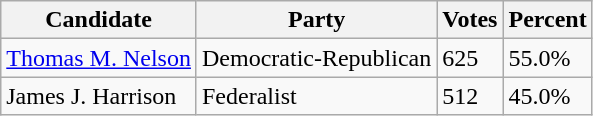<table class=wikitable>
<tr>
<th>Candidate</th>
<th>Party</th>
<th>Votes</th>
<th>Percent</th>
</tr>
<tr>
<td><a href='#'>Thomas M. Nelson</a></td>
<td>Democratic-Republican</td>
<td>625</td>
<td>55.0%</td>
</tr>
<tr>
<td>James J. Harrison</td>
<td>Federalist</td>
<td>512</td>
<td>45.0%</td>
</tr>
</table>
